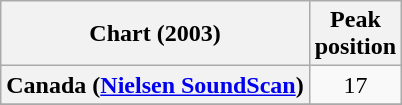<table class="wikitable sortable plainrowheaders" style="text-align:center">
<tr>
<th>Chart (2003)</th>
<th>Peak<br>position</th>
</tr>
<tr>
<th scope="row">Canada (<a href='#'>Nielsen SoundScan</a>)</th>
<td>17</td>
</tr>
<tr>
</tr>
<tr>
</tr>
</table>
